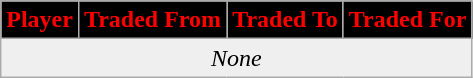<table class="wikitable">
<tr>
<th style="background:#000000; color:red; text-align:center;">Player</th>
<th style="background:#000000; color:red; text-align:center;">Traded From</th>
<th style="background:#000000; color:red; text-align:center;">Traded To</th>
<th style="background:#000000; color:red; text-align:center;">Traded For</th>
</tr>
<tr>
<td colspan="4"  style="text-align:center; background:#efefef;"><em>None</em></td>
</tr>
</table>
